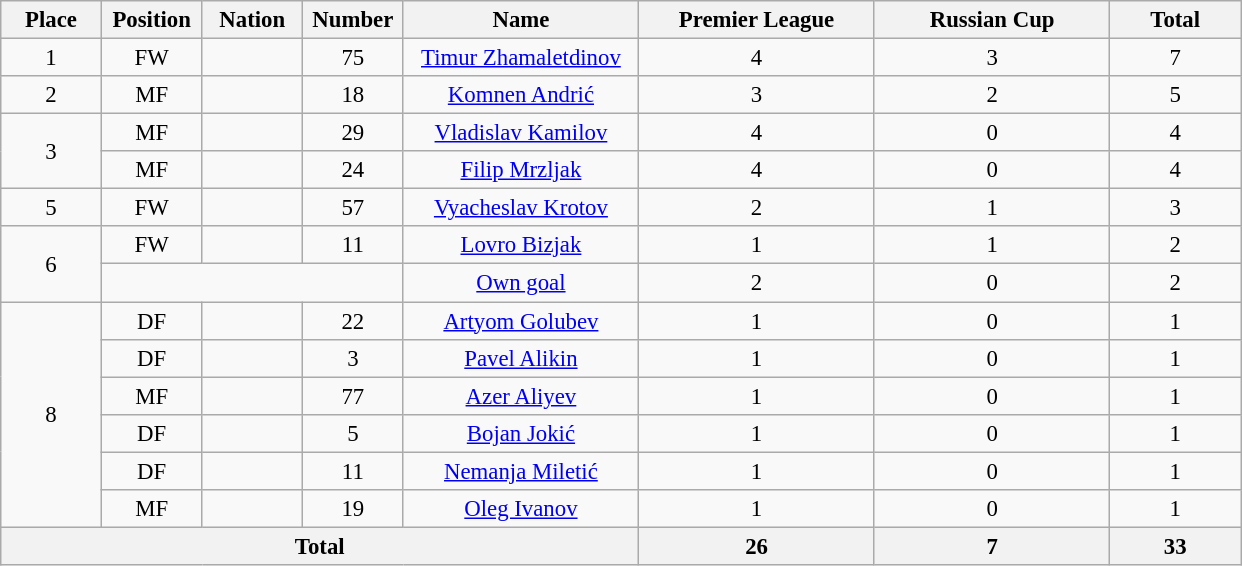<table class="wikitable" style="font-size: 95%; text-align: center;">
<tr>
<th width=60>Place</th>
<th width=60>Position</th>
<th width=60>Nation</th>
<th width=60>Number</th>
<th width=150>Name</th>
<th width=150>Premier League</th>
<th width=150>Russian Cup</th>
<th width=80>Total</th>
</tr>
<tr>
<td>1</td>
<td>FW</td>
<td></td>
<td>75</td>
<td><a href='#'>Timur Zhamaletdinov</a></td>
<td>4</td>
<td>3</td>
<td>7</td>
</tr>
<tr>
<td>2</td>
<td>MF</td>
<td></td>
<td>18</td>
<td><a href='#'>Komnen Andrić</a></td>
<td>3</td>
<td>2</td>
<td>5</td>
</tr>
<tr>
<td rowspan="2">3</td>
<td>MF</td>
<td></td>
<td>29</td>
<td><a href='#'>Vladislav Kamilov</a></td>
<td>4</td>
<td>0</td>
<td>4</td>
</tr>
<tr>
<td>MF</td>
<td></td>
<td>24</td>
<td><a href='#'>Filip Mrzljak</a></td>
<td>4</td>
<td>0</td>
<td>4</td>
</tr>
<tr>
<td>5</td>
<td>FW</td>
<td></td>
<td>57</td>
<td><a href='#'>Vyacheslav Krotov</a></td>
<td>2</td>
<td>1</td>
<td>3</td>
</tr>
<tr>
<td rowspan="2">6</td>
<td>FW</td>
<td></td>
<td>11</td>
<td><a href='#'>Lovro Bizjak</a></td>
<td>1</td>
<td>1</td>
<td>2</td>
</tr>
<tr>
<td colspan="3"></td>
<td><a href='#'>Own goal</a></td>
<td>2</td>
<td>0</td>
<td>2</td>
</tr>
<tr>
<td rowspan="6">8</td>
<td>DF</td>
<td></td>
<td>22</td>
<td><a href='#'>Artyom Golubev</a></td>
<td>1</td>
<td>0</td>
<td>1</td>
</tr>
<tr>
<td>DF</td>
<td></td>
<td>3</td>
<td><a href='#'>Pavel Alikin</a></td>
<td>1</td>
<td>0</td>
<td>1</td>
</tr>
<tr>
<td>MF</td>
<td></td>
<td>77</td>
<td><a href='#'>Azer Aliyev</a></td>
<td>1</td>
<td>0</td>
<td>1</td>
</tr>
<tr>
<td>DF</td>
<td></td>
<td>5</td>
<td><a href='#'>Bojan Jokić</a></td>
<td>1</td>
<td>0</td>
<td>1</td>
</tr>
<tr>
<td>DF</td>
<td></td>
<td>11</td>
<td><a href='#'>Nemanja Miletić</a></td>
<td>1</td>
<td>0</td>
<td>1</td>
</tr>
<tr>
<td>MF</td>
<td></td>
<td>19</td>
<td><a href='#'>Oleg Ivanov</a></td>
<td>1</td>
<td>0</td>
<td>1</td>
</tr>
<tr>
<th colspan=5>Total</th>
<th>26</th>
<th>7</th>
<th>33</th>
</tr>
</table>
